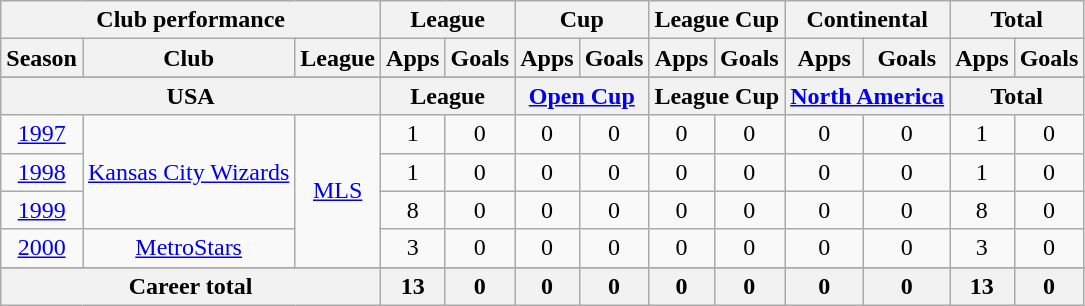<table class="wikitable" style="text-align:center">
<tr>
<th colspan=3>Club performance</th>
<th colspan=2>League</th>
<th colspan=2>Cup</th>
<th colspan=2>League Cup</th>
<th colspan=2>Continental</th>
<th colspan=2>Total</th>
</tr>
<tr>
<th>Season</th>
<th>Club</th>
<th>League</th>
<th>Apps</th>
<th>Goals</th>
<th>Apps</th>
<th>Goals</th>
<th>Apps</th>
<th>Goals</th>
<th>Apps</th>
<th>Goals</th>
<th>Apps</th>
<th>Goals</th>
</tr>
<tr>
</tr>
<tr>
<th colspan=3>USA</th>
<th colspan=2>League</th>
<th colspan=2><a href='#'>Open Cup</a></th>
<th colspan=2>League Cup</th>
<th colspan=2><a href='#'>North America</a></th>
<th colspan=2>Total</th>
</tr>
<tr>
<td><a href='#'>1997</a></td>
<td rowspan="3"><a href='#'>Kansas City Wizards</a></td>
<td rowspan="4"><a href='#'>MLS</a></td>
<td>1</td>
<td>0</td>
<td>0</td>
<td>0</td>
<td>0</td>
<td>0</td>
<td>0</td>
<td>0</td>
<td>1</td>
<td>0</td>
</tr>
<tr>
<td><a href='#'>1998</a></td>
<td>1</td>
<td>0</td>
<td>0</td>
<td>0</td>
<td>0</td>
<td>0</td>
<td>0</td>
<td>0</td>
<td>1</td>
<td>0</td>
</tr>
<tr>
<td><a href='#'>1999</a></td>
<td>8</td>
<td>0</td>
<td>0</td>
<td>0</td>
<td>0</td>
<td>0</td>
<td>0</td>
<td>0</td>
<td>8</td>
<td>0</td>
</tr>
<tr>
<td><a href='#'>2000</a></td>
<td><a href='#'>MetroStars</a></td>
<td>3</td>
<td>0</td>
<td>0</td>
<td>0</td>
<td>0</td>
<td>0</td>
<td>0</td>
<td>0</td>
<td>3</td>
<td>0</td>
</tr>
<tr>
</tr>
<tr>
<th colspan=3>Career total</th>
<th>13</th>
<th>0</th>
<th>0</th>
<th>0</th>
<th>0</th>
<th>0</th>
<th>0</th>
<th>0</th>
<th>13</th>
<th>0</th>
</tr>
</table>
